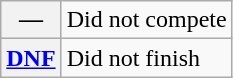<table class="wikitable">
<tr>
<th scope="row">—</th>
<td>Did not compete</td>
</tr>
<tr>
<th scope="row"><a href='#'>DNF</a></th>
<td>Did not finish</td>
</tr>
</table>
